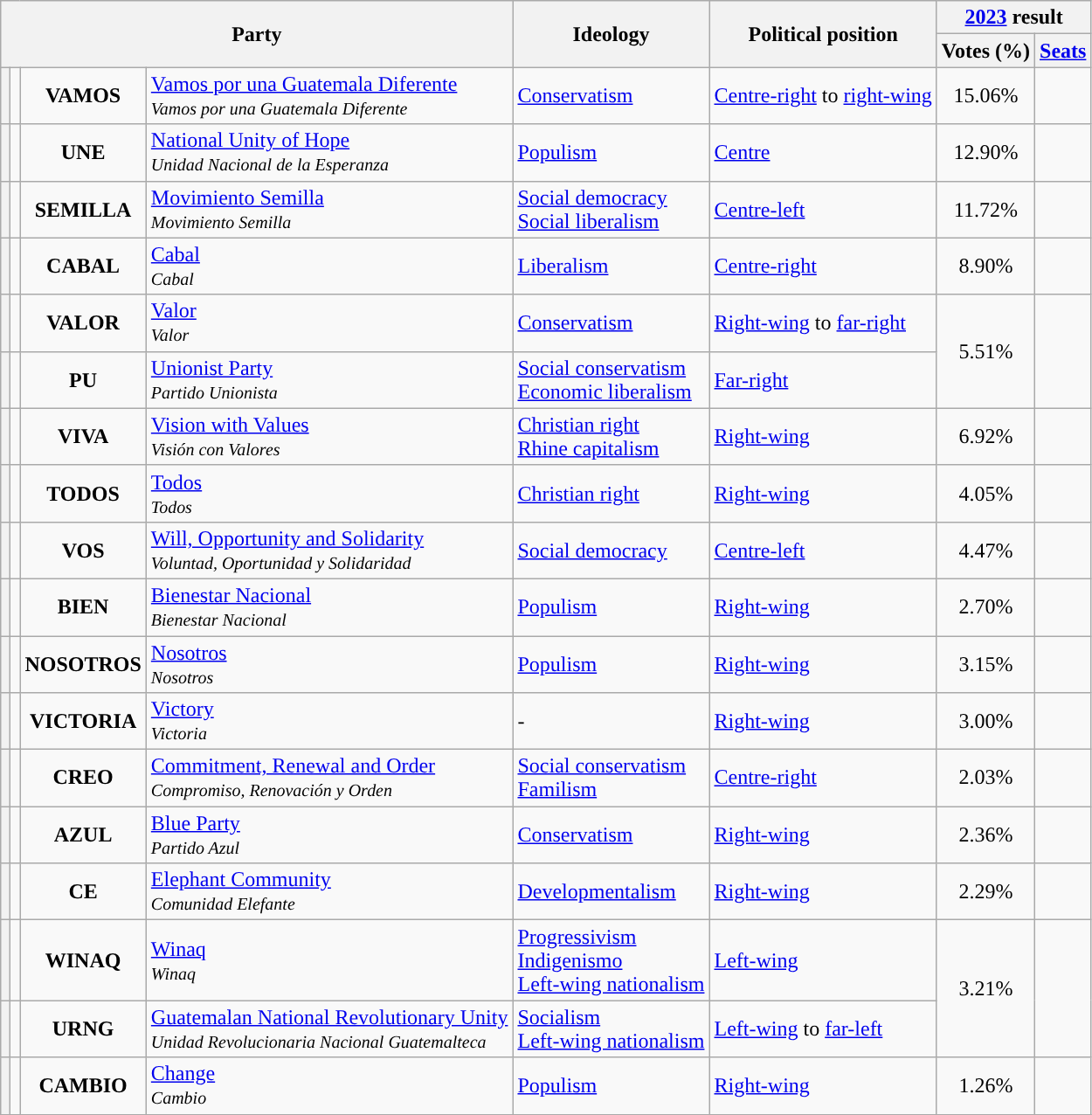<table class="wikitable">
<tr>
<th rowspan=2 colspan=4>Party</th>
<th rowspan=2>Ideology</th>
<th rowspan=2>Political position</th>
<th colspan=2><a href='#'>2023</a> result</th>
</tr>
<tr>
<th>Votes (%)</th>
<th><a href='#'>Seats</a></th>
</tr>
<tr>
<th style="background:"></th>
<td align=center></td>
<td align=center><strong>VAMOS</strong></td>
<td><a href='#'>Vamos por una Guatemala Diferente</a><br><small><em>Vamos por una Guatemala Diferente</em></small></td>
<td><a href='#'>Conservatism</a></td>
<td><a href='#'>Centre-right</a> to <a href='#'>right-wing</a></td>
<td align=center>15.06%</td>
<td></td>
</tr>
<tr>
<th style="background:"></th>
<td align=center></td>
<td align=center><strong>UNE</strong></td>
<td><a href='#'>National Unity of Hope</a><br><small><em>Unidad Nacional de la Esperanza</em></small></td>
<td><a href='#'>Populism</a></td>
<td><a href='#'>Centre</a></td>
<td align=center>12.90%</td>
<td></td>
</tr>
<tr>
<th style="background:"></th>
<td align=center></td>
<td align=center><strong>SEMILLA</strong></td>
<td><a href='#'>Movimiento Semilla</a><br><small><em>Movimiento Semilla</em></small></td>
<td><a href='#'>Social democracy</a><br><a href='#'>Social liberalism</a></td>
<td><a href='#'>Centre-left</a></td>
<td align=center>11.72%</td>
<td></td>
</tr>
<tr>
<th style="background:"></th>
<td align=center></td>
<td align=center><strong>CABAL</strong></td>
<td><a href='#'>Cabal</a><br><small><em>Cabal</em></small></td>
<td><a href='#'>Liberalism</a></td>
<td><a href='#'>Centre-right</a></td>
<td align=center>8.90%</td>
<td></td>
</tr>
<tr>
<th style="background:"></th>
<td align=center></td>
<td align=center><strong>VALOR</strong></td>
<td><a href='#'>Valor</a><br><small><em>Valor</em></small></td>
<td><a href='#'>Conservatism</a></td>
<td><a href='#'>Right-wing</a> to <a href='#'>far-right</a></td>
<td rowspan=2 align=center>5.51%</td>
<td rowspan=2></td>
</tr>
<tr>
<th style="background:"></th>
<td></td>
<td align=center><strong>PU</strong></td>
<td><a href='#'>Unionist Party</a><br><small><em>Partido Unionista</em></small></td>
<td><a href='#'>Social conservatism</a><br><a href='#'>Economic liberalism</a></td>
<td><a href='#'>Far-right</a></td>
</tr>
<tr>
<th style="background:"></th>
<td align=center></td>
<td align=center><strong>VIVA</strong></td>
<td><a href='#'>Vision with Values</a><br><small><em>Visión con Valores</em></small></td>
<td><a href='#'>Christian right</a><br><a href='#'>Rhine capitalism</a></td>
<td><a href='#'>Right-wing</a></td>
<td align=center>6.92%</td>
<td></td>
</tr>
<tr>
<th style="background:"></th>
<td align=center></td>
<td align=center><strong>TODOS</strong></td>
<td><a href='#'>Todos</a><br><small><em>Todos</em></small></td>
<td><a href='#'>Christian right</a></td>
<td><a href='#'>Right-wing</a></td>
<td align=center>4.05%</td>
<td></td>
</tr>
<tr>
<th style="background:"></th>
<td align=center></td>
<td align=center><strong>VOS</strong></td>
<td><a href='#'>Will, Opportunity and Solidarity</a><br><small><em>Voluntad, Oportunidad y Solidaridad</em></small></td>
<td><a href='#'>Social democracy</a></td>
<td><a href='#'>Centre-left</a></td>
<td align=center>4.47%</td>
<td></td>
</tr>
<tr>
<th style="background:"></th>
<td align=center></td>
<td align=center><strong>BIEN</strong></td>
<td><a href='#'>Bienestar Nacional</a><br><small><em>Bienestar Nacional</em></small></td>
<td><a href='#'>Populism</a></td>
<td><a href='#'>Right-wing</a></td>
<td align=center>2.70%</td>
<td></td>
</tr>
<tr>
<th style="background:"></th>
<td align=center></td>
<td align=center><strong>NOSOTROS</strong></td>
<td><a href='#'>Nosotros</a><br><small><em>Nosotros</em></small></td>
<td><a href='#'>Populism</a></td>
<td><a href='#'>Right-wing</a></td>
<td align=center>3.15%</td>
<td></td>
</tr>
<tr>
<th style="background:"></th>
<td align=center></td>
<td align=center><strong>VICTORIA</strong></td>
<td><a href='#'>Victory</a><br><small><em>Victoria</em></small></td>
<td>-</td>
<td><a href='#'>Right-wing</a></td>
<td align=center>3.00%</td>
<td></td>
</tr>
<tr>
<th style="background:"></th>
<td align=center></td>
<td align=center><strong>CREO</strong></td>
<td><a href='#'>Commitment, Renewal and Order</a><br><small><em>Compromiso, Renovación y Orden</em></small></td>
<td><a href='#'>Social conservatism</a><br><a href='#'>Familism</a></td>
<td><a href='#'>Centre-right</a></td>
<td align=center>2.03%</td>
<td></td>
</tr>
<tr>
<th style="background:"></th>
<td align=center></td>
<td align=center><strong>AZUL</strong></td>
<td><a href='#'>Blue Party</a><br><small><em>Partido Azul</em></small></td>
<td><a href='#'>Conservatism</a></td>
<td><a href='#'>Right-wing</a></td>
<td align=center>2.36%</td>
<td></td>
</tr>
<tr>
<th style="background:"></th>
<td align=center></td>
<td align=center><strong>CE</strong></td>
<td><a href='#'>Elephant Community</a><br><small><em>Comunidad Elefante</em></small></td>
<td><a href='#'>Developmentalism</a></td>
<td><a href='#'>Right-wing</a></td>
<td align=center>2.29%</td>
<td></td>
</tr>
<tr>
<th style="background:"></th>
<td align=center></td>
<td align=center><strong>WINAQ</strong></td>
<td><a href='#'>Winaq</a><br><small><em>Winaq</em></small></td>
<td><a href='#'>Progressivism</a><br><a href='#'>Indigenismo</a><br><a href='#'>Left-wing nationalism</a></td>
<td><a href='#'>Left-wing</a></td>
<td rowspan=2 align=center>3.21%</td>
<td rowspan=2></td>
</tr>
<tr>
<th style="background:"></th>
<td></td>
<td align=center><strong>URNG</strong></td>
<td><a href='#'>Guatemalan National Revolutionary Unity</a><br><small><em>Unidad Revolucionaria Nacional Guatemalteca</em></small></td>
<td><a href='#'>Socialism</a><br><a href='#'>Left-wing nationalism</a></td>
<td><a href='#'>Left-wing</a> to <a href='#'>far-left</a></td>
</tr>
<tr>
<th style="background:"></th>
<td align=center></td>
<td align=center><strong>CAMBIO</strong></td>
<td><a href='#'>Change</a><br><small><em>Cambio</em></small></td>
<td><a href='#'>Populism</a></td>
<td><a href='#'>Right-wing</a></td>
<td align=center>1.26%</td>
<td></td>
</tr>
<tr>
</tr>
</table>
